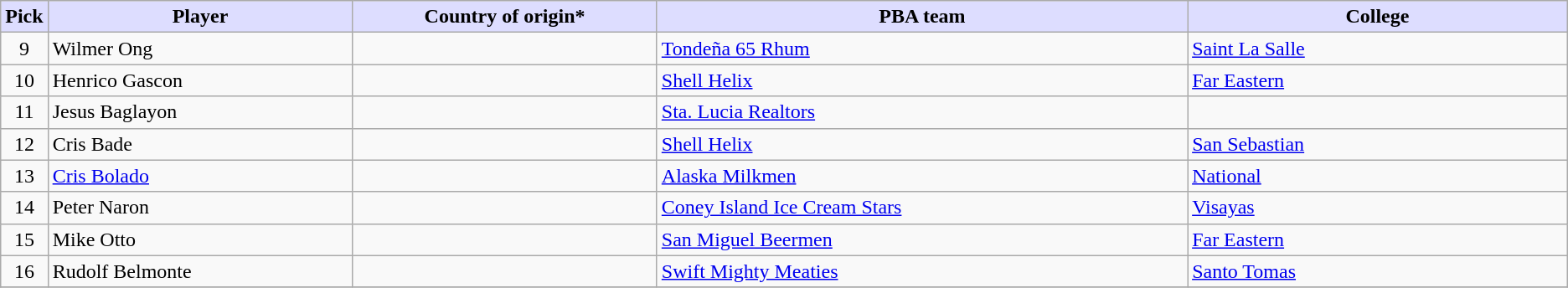<table class="wikitable">
<tr>
<th style="background:#DDDDFF;">Pick</th>
<th style="background:#DDDDFF;" width="20%">Player</th>
<th style="background:#DDDDFF;" width="20%">Country of origin*</th>
<th style="background:#DDDDFF;" width="35%">PBA team</th>
<th style="background:#DDDDFF;" width="25%">College</th>
</tr>
<tr>
<td align=center>9</td>
<td>Wilmer Ong</td>
<td></td>
<td><a href='#'>Tondeña 65 Rhum</a></td>
<td><a href='#'>Saint La Salle</a></td>
</tr>
<tr>
<td align=center>10</td>
<td>Henrico Gascon</td>
<td></td>
<td><a href='#'>Shell Helix</a></td>
<td><a href='#'>Far Eastern</a></td>
</tr>
<tr>
<td align=center>11</td>
<td>Jesus Baglayon</td>
<td></td>
<td><a href='#'>Sta. Lucia Realtors</a></td>
<td></td>
</tr>
<tr>
<td align=center>12</td>
<td>Cris Bade</td>
<td></td>
<td><a href='#'>Shell Helix</a></td>
<td><a href='#'>San Sebastian</a></td>
</tr>
<tr>
<td align=center>13</td>
<td><a href='#'>Cris Bolado</a></td>
<td></td>
<td><a href='#'>Alaska Milkmen</a></td>
<td><a href='#'>National</a></td>
</tr>
<tr>
<td align=center>14</td>
<td>Peter Naron</td>
<td></td>
<td><a href='#'>Coney Island Ice Cream Stars</a></td>
<td><a href='#'>Visayas</a></td>
</tr>
<tr>
<td align=center>15</td>
<td>Mike Otto</td>
<td></td>
<td><a href='#'>San Miguel Beermen</a></td>
<td><a href='#'>Far Eastern</a></td>
</tr>
<tr>
<td align=center>16</td>
<td>Rudolf Belmonte</td>
<td></td>
<td><a href='#'>Swift Mighty Meaties</a></td>
<td><a href='#'>Santo Tomas</a></td>
</tr>
<tr>
</tr>
</table>
